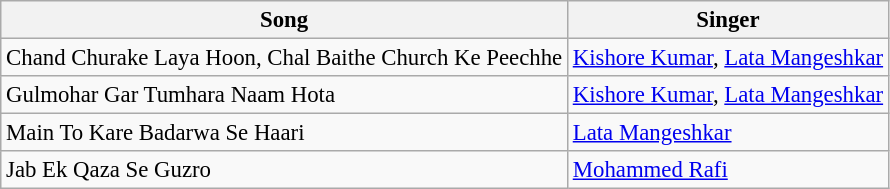<table class="wikitable" style="font-size:95%;">
<tr>
<th>Song</th>
<th>Singer</th>
</tr>
<tr>
<td>Chand Churake Laya Hoon, Chal Baithe Church Ke Peechhe</td>
<td><a href='#'>Kishore Kumar</a>, <a href='#'>Lata Mangeshkar</a></td>
</tr>
<tr>
<td>Gulmohar Gar Tumhara Naam Hota</td>
<td><a href='#'>Kishore Kumar</a>, <a href='#'>Lata Mangeshkar</a></td>
</tr>
<tr>
<td>Main To Kare Badarwa Se Haari</td>
<td><a href='#'>Lata Mangeshkar</a></td>
</tr>
<tr>
<td>Jab Ek Qaza Se Guzro</td>
<td><a href='#'>Mohammed Rafi</a></td>
</tr>
</table>
